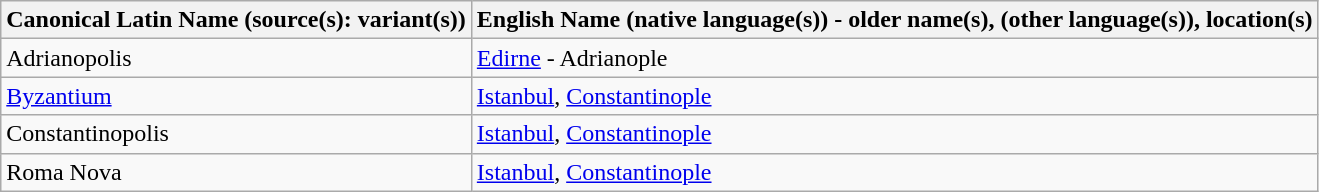<table class="wikitable">
<tr>
<th>Canonical Latin Name (source(s): variant(s))</th>
<th>English Name (native language(s)) - older name(s), (other language(s)), location(s)</th>
</tr>
<tr>
<td>Adrianopolis</td>
<td><a href='#'>Edirne</a> - Adrianople</td>
</tr>
<tr>
<td><a href='#'>Byzantium</a></td>
<td><a href='#'>Istanbul</a>, <a href='#'>Constantinople</a></td>
</tr>
<tr>
<td>Constantinopolis</td>
<td><a href='#'>Istanbul</a>, <a href='#'>Constantinople</a></td>
</tr>
<tr>
<td>Roma Nova</td>
<td><a href='#'>Istanbul</a>, <a href='#'>Constantinople</a></td>
</tr>
</table>
